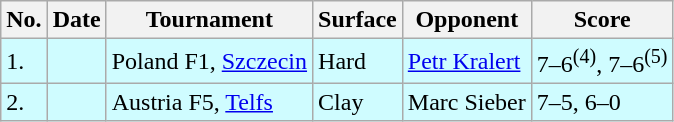<table class="sortable wikitable">
<tr>
<th>No.</th>
<th>Date</th>
<th>Tournament</th>
<th>Surface</th>
<th>Opponent</th>
<th class="unsortable">Score</th>
</tr>
<tr style="background:#cffcff;">
<td>1.</td>
<td></td>
<td>Poland F1, <a href='#'>Szczecin</a></td>
<td>Hard</td>
<td> <a href='#'>Petr Kralert</a></td>
<td>7–6<sup>(4)</sup>, 7–6<sup>(5)</sup></td>
</tr>
<tr style="background:#cffcff;">
<td>2.</td>
<td></td>
<td>Austria F5, <a href='#'>Telfs</a></td>
<td>Clay</td>
<td> Marc Sieber</td>
<td>7–5, 6–0</td>
</tr>
</table>
